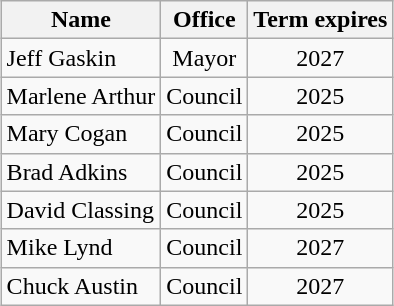<table class="wikitable" style="margin: 1em auto 1em auto">
<tr>
<th>Name</th>
<th>Office</th>
<th>Term expires</th>
</tr>
<tr>
<td>Jeff Gaskin</td>
<td align="center">Mayor</td>
<td align="center">2027</td>
</tr>
<tr>
<td>Marlene Arthur</td>
<td align="center">Council</td>
<td align="center">2025</td>
</tr>
<tr>
<td>Mary Cogan</td>
<td align="center">Council</td>
<td align="center">2025</td>
</tr>
<tr>
<td>Brad Adkins</td>
<td align="center">Council</td>
<td align="center">2025</td>
</tr>
<tr>
<td>David Classing</td>
<td align="center">Council</td>
<td align="center">2025</td>
</tr>
<tr>
<td>Mike Lynd</td>
<td align="center">Council</td>
<td align="center">2027</td>
</tr>
<tr>
<td>Chuck Austin</td>
<td align="center">Council</td>
<td align="center">2027</td>
</tr>
</table>
